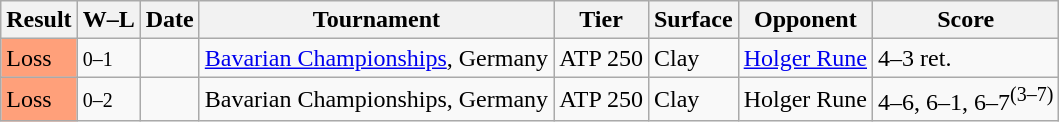<table class="sortable wikitable">
<tr>
<th>Result</th>
<th class="unsortable">W–L</th>
<th>Date</th>
<th>Tournament</th>
<th>Tier</th>
<th>Surface</th>
<th>Opponent</th>
<th class="unsortable">Score</th>
</tr>
<tr>
<td bgcolor=ffa07a>Loss</td>
<td><small>0–1</small></td>
<td><a href='#'></a></td>
<td><a href='#'>Bavarian Championships</a>, Germany</td>
<td>ATP 250</td>
<td>Clay</td>
<td> <a href='#'>Holger Rune</a></td>
<td>4–3 ret.</td>
</tr>
<tr>
<td bgcolor=ffa07a>Loss</td>
<td><small>0–2</small></td>
<td><a href='#'></a></td>
<td>Bavarian Championships, Germany</td>
<td>ATP 250</td>
<td>Clay</td>
<td> Holger Rune</td>
<td>4–6, 6–1, 6–7<sup>(3–7)</sup></td>
</tr>
</table>
